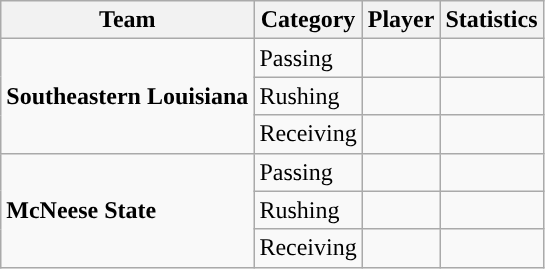<table class="wikitable" style="float: left;">
<tr>
<th>Team</th>
<th>Category</th>
<th>Player</th>
<th>Statistics</th>
</tr>
<tr>
<td rowspan=3><strong>Southeastern Louisiana</strong></td>
<td>Passing</td>
<td> </td>
<td> </td>
</tr>
<tr>
<td>Rushing</td>
<td> </td>
<td> </td>
</tr>
<tr>
<td>Receiving</td>
<td> </td>
<td> </td>
</tr>
<tr>
<td rowspan=3><strong>McNeese State</strong></td>
<td>Passing</td>
<td> </td>
<td> </td>
</tr>
<tr>
<td>Rushing</td>
<td> </td>
<td> </td>
</tr>
<tr>
<td>Receiving</td>
<td> </td>
<td> </td>
</tr>
</table>
